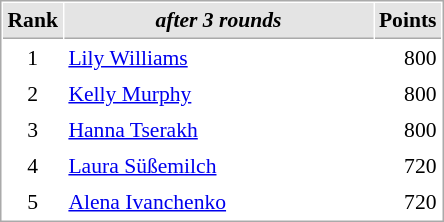<table cellspacing="1" cellpadding="3" style="border:1px solid #aaa; font-size:90%;">
<tr style="background:#e4e4e4;">
<th style="border-bottom:1px solid #aaa; width:10px;">Rank</th>
<th style="border-bottom:1px solid #aaa; width:200px; white-space:nowrap;"><em>after 3 rounds</em> </th>
<th style="border-bottom:1px solid #aaa; width:20px;">Points</th>
</tr>
<tr>
<td align=center>1</td>
<td> <a href='#'>Lily Williams</a></td>
<td align=right>800</td>
</tr>
<tr>
<td align=center>2</td>
<td> <a href='#'>Kelly Murphy</a></td>
<td align=right>800</td>
</tr>
<tr>
<td align=center>3</td>
<td> <a href='#'>Hanna Tserakh</a></td>
<td align=right>800</td>
</tr>
<tr>
<td align=center>4</td>
<td> <a href='#'>Laura Süßemilch</a></td>
<td align=right>720</td>
</tr>
<tr>
<td align=center>5</td>
<td> <a href='#'>Alena Ivanchenko</a></td>
<td align=right>720</td>
</tr>
</table>
